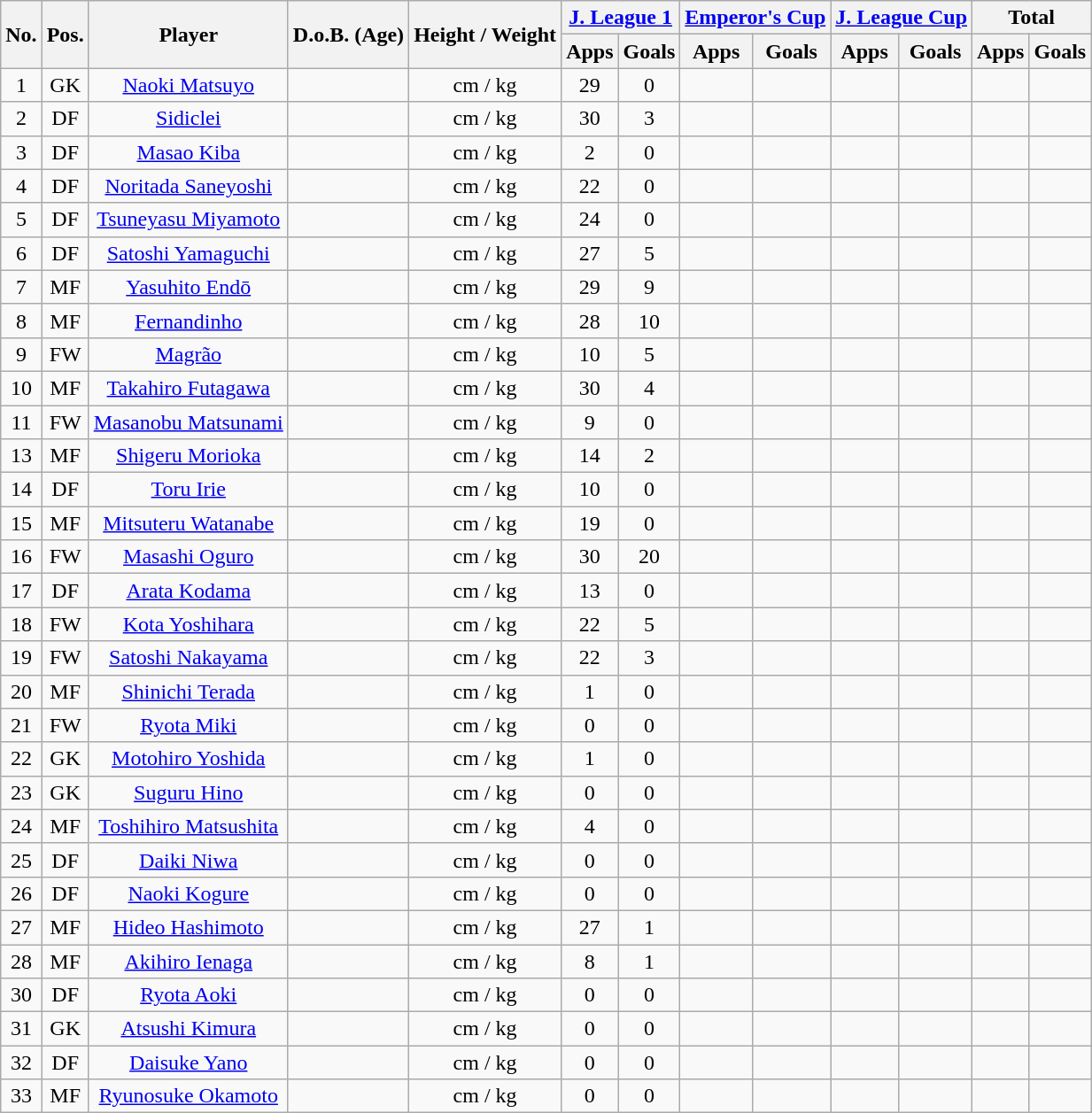<table class="wikitable" style="text-align:center;">
<tr>
<th rowspan="2">No.</th>
<th rowspan="2">Pos.</th>
<th rowspan="2">Player</th>
<th rowspan="2">D.o.B. (Age)</th>
<th rowspan="2">Height / Weight</th>
<th colspan="2"><a href='#'>J. League 1</a></th>
<th colspan="2"><a href='#'>Emperor's Cup</a></th>
<th colspan="2"><a href='#'>J. League Cup</a></th>
<th colspan="2">Total</th>
</tr>
<tr>
<th>Apps</th>
<th>Goals</th>
<th>Apps</th>
<th>Goals</th>
<th>Apps</th>
<th>Goals</th>
<th>Apps</th>
<th>Goals</th>
</tr>
<tr>
<td>1</td>
<td>GK</td>
<td><a href='#'>Naoki Matsuyo</a></td>
<td></td>
<td>cm / kg</td>
<td>29</td>
<td>0</td>
<td></td>
<td></td>
<td></td>
<td></td>
<td></td>
<td></td>
</tr>
<tr>
<td>2</td>
<td>DF</td>
<td><a href='#'>Sidiclei</a></td>
<td></td>
<td>cm / kg</td>
<td>30</td>
<td>3</td>
<td></td>
<td></td>
<td></td>
<td></td>
<td></td>
<td></td>
</tr>
<tr>
<td>3</td>
<td>DF</td>
<td><a href='#'>Masao Kiba</a></td>
<td></td>
<td>cm / kg</td>
<td>2</td>
<td>0</td>
<td></td>
<td></td>
<td></td>
<td></td>
<td></td>
<td></td>
</tr>
<tr>
<td>4</td>
<td>DF</td>
<td><a href='#'>Noritada Saneyoshi</a></td>
<td></td>
<td>cm / kg</td>
<td>22</td>
<td>0</td>
<td></td>
<td></td>
<td></td>
<td></td>
<td></td>
<td></td>
</tr>
<tr>
<td>5</td>
<td>DF</td>
<td><a href='#'>Tsuneyasu Miyamoto</a></td>
<td></td>
<td>cm / kg</td>
<td>24</td>
<td>0</td>
<td></td>
<td></td>
<td></td>
<td></td>
<td></td>
<td></td>
</tr>
<tr>
<td>6</td>
<td>DF</td>
<td><a href='#'>Satoshi Yamaguchi</a></td>
<td></td>
<td>cm / kg</td>
<td>27</td>
<td>5</td>
<td></td>
<td></td>
<td></td>
<td></td>
<td></td>
<td></td>
</tr>
<tr>
<td>7</td>
<td>MF</td>
<td><a href='#'>Yasuhito Endō</a></td>
<td></td>
<td>cm / kg</td>
<td>29</td>
<td>9</td>
<td></td>
<td></td>
<td></td>
<td></td>
<td></td>
<td></td>
</tr>
<tr>
<td>8</td>
<td>MF</td>
<td><a href='#'>Fernandinho</a></td>
<td></td>
<td>cm / kg</td>
<td>28</td>
<td>10</td>
<td></td>
<td></td>
<td></td>
<td></td>
<td></td>
<td></td>
</tr>
<tr>
<td>9</td>
<td>FW</td>
<td><a href='#'>Magrão</a></td>
<td></td>
<td>cm / kg</td>
<td>10</td>
<td>5</td>
<td></td>
<td></td>
<td></td>
<td></td>
<td></td>
<td></td>
</tr>
<tr>
<td>10</td>
<td>MF</td>
<td><a href='#'>Takahiro Futagawa</a></td>
<td></td>
<td>cm / kg</td>
<td>30</td>
<td>4</td>
<td></td>
<td></td>
<td></td>
<td></td>
<td></td>
<td></td>
</tr>
<tr>
<td>11</td>
<td>FW</td>
<td><a href='#'>Masanobu Matsunami</a></td>
<td></td>
<td>cm / kg</td>
<td>9</td>
<td>0</td>
<td></td>
<td></td>
<td></td>
<td></td>
<td></td>
<td></td>
</tr>
<tr>
<td>13</td>
<td>MF</td>
<td><a href='#'>Shigeru Morioka</a></td>
<td></td>
<td>cm / kg</td>
<td>14</td>
<td>2</td>
<td></td>
<td></td>
<td></td>
<td></td>
<td></td>
<td></td>
</tr>
<tr>
<td>14</td>
<td>DF</td>
<td><a href='#'>Toru Irie</a></td>
<td></td>
<td>cm / kg</td>
<td>10</td>
<td>0</td>
<td></td>
<td></td>
<td></td>
<td></td>
<td></td>
<td></td>
</tr>
<tr>
<td>15</td>
<td>MF</td>
<td><a href='#'>Mitsuteru Watanabe</a></td>
<td></td>
<td>cm / kg</td>
<td>19</td>
<td>0</td>
<td></td>
<td></td>
<td></td>
<td></td>
<td></td>
<td></td>
</tr>
<tr>
<td>16</td>
<td>FW</td>
<td><a href='#'>Masashi Oguro</a></td>
<td></td>
<td>cm / kg</td>
<td>30</td>
<td>20</td>
<td></td>
<td></td>
<td></td>
<td></td>
<td></td>
<td></td>
</tr>
<tr>
<td>17</td>
<td>DF</td>
<td><a href='#'>Arata Kodama</a></td>
<td></td>
<td>cm / kg</td>
<td>13</td>
<td>0</td>
<td></td>
<td></td>
<td></td>
<td></td>
<td></td>
<td></td>
</tr>
<tr>
<td>18</td>
<td>FW</td>
<td><a href='#'>Kota Yoshihara</a></td>
<td></td>
<td>cm / kg</td>
<td>22</td>
<td>5</td>
<td></td>
<td></td>
<td></td>
<td></td>
<td></td>
<td></td>
</tr>
<tr>
<td>19</td>
<td>FW</td>
<td><a href='#'>Satoshi Nakayama</a></td>
<td></td>
<td>cm / kg</td>
<td>22</td>
<td>3</td>
<td></td>
<td></td>
<td></td>
<td></td>
<td></td>
<td></td>
</tr>
<tr>
<td>20</td>
<td>MF</td>
<td><a href='#'>Shinichi Terada</a></td>
<td></td>
<td>cm / kg</td>
<td>1</td>
<td>0</td>
<td></td>
<td></td>
<td></td>
<td></td>
<td></td>
<td></td>
</tr>
<tr>
<td>21</td>
<td>FW</td>
<td><a href='#'>Ryota Miki</a></td>
<td></td>
<td>cm / kg</td>
<td>0</td>
<td>0</td>
<td></td>
<td></td>
<td></td>
<td></td>
<td></td>
<td></td>
</tr>
<tr>
<td>22</td>
<td>GK</td>
<td><a href='#'>Motohiro Yoshida</a></td>
<td></td>
<td>cm / kg</td>
<td>1</td>
<td>0</td>
<td></td>
<td></td>
<td></td>
<td></td>
<td></td>
<td></td>
</tr>
<tr>
<td>23</td>
<td>GK</td>
<td><a href='#'>Suguru Hino</a></td>
<td></td>
<td>cm / kg</td>
<td>0</td>
<td>0</td>
<td></td>
<td></td>
<td></td>
<td></td>
<td></td>
<td></td>
</tr>
<tr>
<td>24</td>
<td>MF</td>
<td><a href='#'>Toshihiro Matsushita</a></td>
<td></td>
<td>cm / kg</td>
<td>4</td>
<td>0</td>
<td></td>
<td></td>
<td></td>
<td></td>
<td></td>
<td></td>
</tr>
<tr>
<td>25</td>
<td>DF</td>
<td><a href='#'>Daiki Niwa</a></td>
<td></td>
<td>cm / kg</td>
<td>0</td>
<td>0</td>
<td></td>
<td></td>
<td></td>
<td></td>
<td></td>
<td></td>
</tr>
<tr>
<td>26</td>
<td>DF</td>
<td><a href='#'>Naoki Kogure</a></td>
<td></td>
<td>cm / kg</td>
<td>0</td>
<td>0</td>
<td></td>
<td></td>
<td></td>
<td></td>
<td></td>
<td></td>
</tr>
<tr>
<td>27</td>
<td>MF</td>
<td><a href='#'>Hideo Hashimoto</a></td>
<td></td>
<td>cm / kg</td>
<td>27</td>
<td>1</td>
<td></td>
<td></td>
<td></td>
<td></td>
<td></td>
<td></td>
</tr>
<tr>
<td>28</td>
<td>MF</td>
<td><a href='#'>Akihiro Ienaga</a></td>
<td></td>
<td>cm / kg</td>
<td>8</td>
<td>1</td>
<td></td>
<td></td>
<td></td>
<td></td>
<td></td>
<td></td>
</tr>
<tr>
<td>30</td>
<td>DF</td>
<td><a href='#'>Ryota Aoki</a></td>
<td></td>
<td>cm / kg</td>
<td>0</td>
<td>0</td>
<td></td>
<td></td>
<td></td>
<td></td>
<td></td>
<td></td>
</tr>
<tr>
<td>31</td>
<td>GK</td>
<td><a href='#'>Atsushi Kimura</a></td>
<td></td>
<td>cm / kg</td>
<td>0</td>
<td>0</td>
<td></td>
<td></td>
<td></td>
<td></td>
<td></td>
<td></td>
</tr>
<tr>
<td>32</td>
<td>DF</td>
<td><a href='#'>Daisuke Yano</a></td>
<td></td>
<td>cm / kg</td>
<td>0</td>
<td>0</td>
<td></td>
<td></td>
<td></td>
<td></td>
<td></td>
<td></td>
</tr>
<tr>
<td>33</td>
<td>MF</td>
<td><a href='#'>Ryunosuke Okamoto</a></td>
<td></td>
<td>cm / kg</td>
<td>0</td>
<td>0</td>
<td></td>
<td></td>
<td></td>
<td></td>
<td></td>
<td></td>
</tr>
</table>
